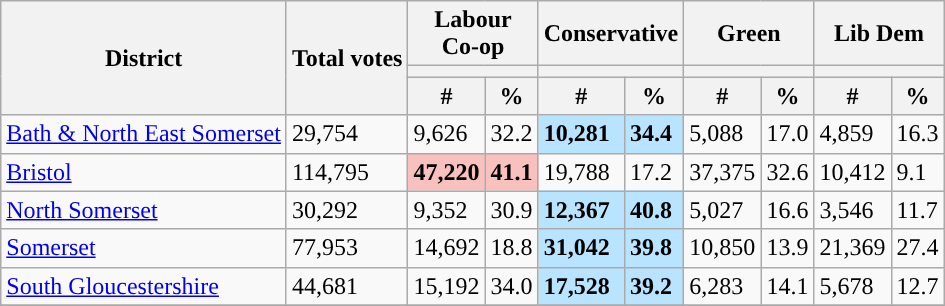<table class="wikitable sortable">
<tr>
<th rowspan=3>District</th>
<th rowspan=3>Total votes</th>
<th colspan="2">Labour<br>Co-op</th>
<th colspan="2">Conservative</th>
<th colspan="2">Green</th>
<th colspan="2">Lib Dem</th>
</tr>
<tr>
<th colspan="2" style="background:"></th>
<th colspan="2" style="background:"></th>
<th colspan="2" style="background:"></th>
<th colspan="2" style="background:"></th>
</tr>
<tr>
<th>#</th>
<th>%</th>
<th>#</th>
<th>%</th>
<th>#</th>
<th>%</th>
<th>#</th>
<th>%</th>
</tr>
<tr>
<td><a href='#'>Bath & North East Somerset</a></td>
<td>29,754</td>
<td>9,626</td>
<td>32.2</td>
<td style="background:#B9E4FF;"><strong>10,281</strong></td>
<td style="background:#B9E4FF;"><strong>34.4</strong></td>
<td>5,088</td>
<td>17.0</td>
<td>4,859</td>
<td>16.3</td>
</tr>
<tr>
<td><a href='#'>Bristol</a></td>
<td>114,795</td>
<td style="background:#F8C1BE;"><strong>47,220</strong></td>
<td style="background:#F8C1BE;"><strong>41.1</strong></td>
<td>19,788</td>
<td>17.2</td>
<td>37,375</td>
<td>32.6</td>
<td>10,412</td>
<td>9.1</td>
</tr>
<tr>
<td><a href='#'>North Somerset</a></td>
<td>30,292</td>
<td>9,352</td>
<td>30.9</td>
<td style="background:#B9E4FF;"><strong>12,367</strong></td>
<td style="background:#B9E4FF;"><strong>40.8</strong></td>
<td>5,027</td>
<td>16.6</td>
<td>3,546</td>
<td>11.7</td>
</tr>
<tr>
<td><a href='#'>Somerset</a></td>
<td>77,953</td>
<td>14,692</td>
<td>18.8</td>
<td style="background:#B9E4FF;"><strong>31,042</strong></td>
<td style="background:#B9E4FF;"><strong>39.8</strong></td>
<td>10,850</td>
<td>13.9</td>
<td>21,369</td>
<td>27.4</td>
</tr>
<tr>
<td><a href='#'>South Gloucestershire</a></td>
<td>44,681</td>
<td>15,192</td>
<td>34.0</td>
<td style="background:#B9E4FF;"><strong>17,528</strong></td>
<td style="background:#B9E4FF;"><strong>39.2</strong></td>
<td>6,283</td>
<td>14.1</td>
<td>5,678</td>
<td>12.7</td>
</tr>
<tr>
</tr>
</table>
